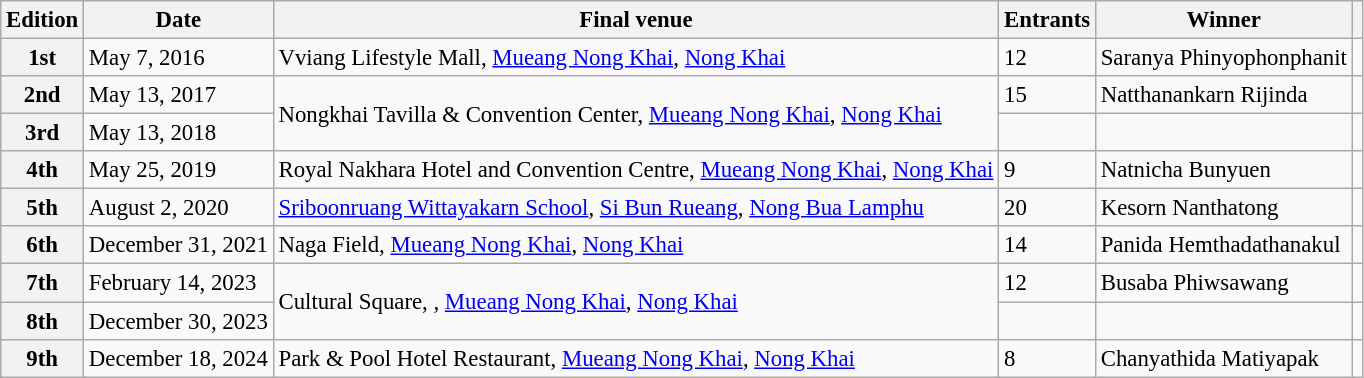<table class="wikitable defaultcenter col2left col3left col5left" style="font-size:95%;">
<tr>
<th>Edition</th>
<th>Date</th>
<th>Final venue</th>
<th>Entrants</th>
<th>Winner</th>
<th></th>
</tr>
<tr>
<th>1st</th>
<td>May 7, 2016</td>
<td>Vviang Lifestyle Mall, <a href='#'>Mueang Nong Khai</a>, <a href='#'>Nong Khai</a></td>
<td>12</td>
<td>Saranya Phinyophonphanit</td>
<td></td>
</tr>
<tr>
<th>2nd</th>
<td>May 13, 2017</td>
<td rowspan=2>Nongkhai Tavilla & Convention Center, <a href='#'>Mueang Nong Khai</a>, <a href='#'>Nong Khai</a></td>
<td>15</td>
<td>Natthanankarn Rijinda</td>
<td></td>
</tr>
<tr>
<th>3rd</th>
<td>May 13, 2018</td>
<td></td>
<td></td>
<td></td>
</tr>
<tr>
<th>4th</th>
<td>May 25, 2019</td>
<td>Royal Nakhara Hotel and Convention Centre, <a href='#'>Mueang Nong Khai</a>, <a href='#'>Nong Khai</a></td>
<td>9</td>
<td>Natnicha Bunyuen</td>
<td></td>
</tr>
<tr>
<th>5th</th>
<td>August 2, 2020</td>
<td><a href='#'>Sriboonruang Wittayakarn School</a>, <a href='#'>Si Bun Rueang</a>, <a href='#'>Nong Bua Lamphu</a></td>
<td>20</td>
<td>Kesorn Nanthatong</td>
<td></td>
</tr>
<tr>
<th>6th</th>
<td>December 31, 2021</td>
<td>Naga Field, <a href='#'>Mueang Nong Khai</a>, <a href='#'>Nong Khai</a></td>
<td>14</td>
<td>Panida Hemthadathanakul</td>
<td></td>
</tr>
<tr>
<th>7th</th>
<td>February 14, 2023</td>
<td rowspan=2>Cultural Square, , <a href='#'>Mueang Nong Khai</a>, <a href='#'>Nong Khai</a></td>
<td>12</td>
<td>Busaba Phiwsawang</td>
<td></td>
</tr>
<tr>
<th>8th</th>
<td>December 30, 2023</td>
<td></td>
<td></td>
<td></td>
</tr>
<tr>
<th>9th</th>
<td>December 18, 2024</td>
<td>Park & Pool Hotel Restaurant, <a href='#'>Mueang Nong Khai</a>, <a href='#'>Nong Khai</a></td>
<td>8</td>
<td>Chanyathida Matiyapak</td>
<td></td>
</tr>
</table>
